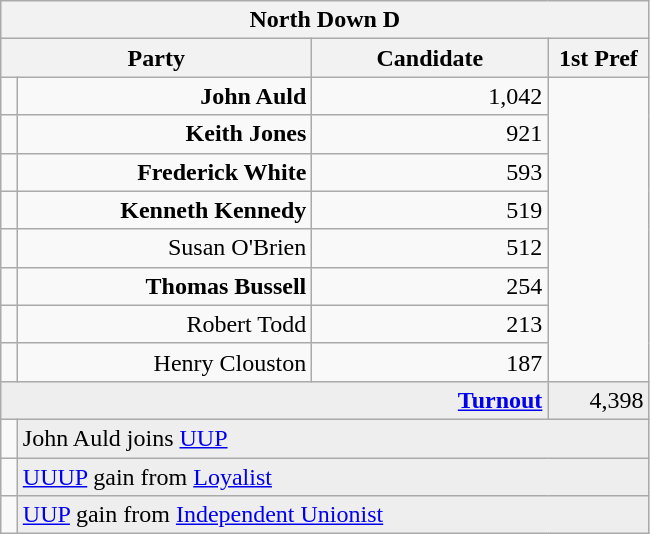<table class="wikitable">
<tr>
<th colspan="4" align="center">North Down D</th>
</tr>
<tr>
<th colspan="2" align="center" width=200>Party</th>
<th width=150>Candidate</th>
<th width=60>1st Pref</th>
</tr>
<tr>
<td></td>
<td align="right"><strong>John Auld</strong></td>
<td align="right">1,042</td>
</tr>
<tr>
<td></td>
<td align="right"><strong>Keith Jones</strong></td>
<td align="right">921</td>
</tr>
<tr>
<td></td>
<td align="right"><strong>Frederick White</strong></td>
<td align="right">593</td>
</tr>
<tr>
<td></td>
<td align="right"><strong>Kenneth Kennedy</strong></td>
<td align="right">519</td>
</tr>
<tr>
<td></td>
<td align="right">Susan O'Brien</td>
<td align="right">512</td>
</tr>
<tr>
<td></td>
<td align="right"><strong>Thomas Bussell</strong></td>
<td align="right">254</td>
</tr>
<tr>
<td></td>
<td align="right">Robert Todd</td>
<td align="right">213</td>
</tr>
<tr>
<td></td>
<td align="right">Henry Clouston</td>
<td align="right">187</td>
</tr>
<tr bgcolor="EEEEEE">
<td colspan=3 align="right"><strong><a href='#'>Turnout</a></strong></td>
<td align="right">4,398</td>
</tr>
<tr>
<td bgcolor=></td>
<td colspan=3 bgcolor="EEEEEE">John Auld joins <a href='#'>UUP</a></td>
</tr>
<tr>
<td bgcolor=></td>
<td colspan=3 bgcolor="EEEEEE"><a href='#'>UUUP</a> gain from <a href='#'>Loyalist</a></td>
</tr>
<tr>
<td bgcolor=></td>
<td colspan=3 bgcolor="EEEEEE"><a href='#'>UUP</a> gain from <a href='#'>Independent Unionist</a></td>
</tr>
</table>
